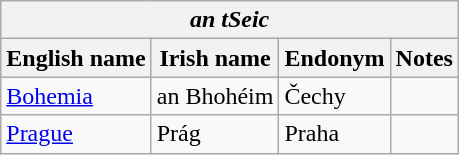<table class="wikitable sortable">
<tr>
<th colspan="4"> <em>an tSeic</em></th>
</tr>
<tr>
<th>English name</th>
<th>Irish name</th>
<th>Endonym</th>
<th>Notes</th>
</tr>
<tr>
<td><a href='#'>Bohemia</a></td>
<td>an Bhohéim</td>
<td>Čechy</td>
<td></td>
</tr>
<tr>
<td><a href='#'>Prague</a></td>
<td>Prág</td>
<td>Praha</td>
<td></td>
</tr>
</table>
